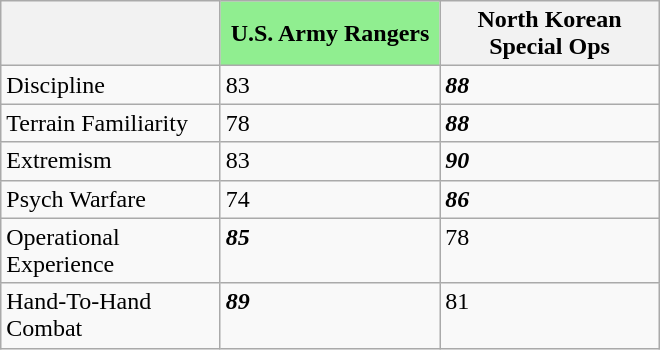<table class="wikitable" style="text-align:left; width:440px; height:200px">
<tr>
<th style="width:120px;"></th>
<th style="width:120px; background:lightgreen;">U.S. Army Rangers</th>
<th style="width:120px;">North Korean Special Ops</th>
</tr>
<tr valign="top">
<td>Discipline</td>
<td>83</td>
<td><strong><em>88</em></strong></td>
</tr>
<tr valign="top">
<td>Terrain Familiarity</td>
<td>78</td>
<td><strong><em>88</em></strong></td>
</tr>
<tr valign="top">
<td>Extremism</td>
<td>83</td>
<td><strong><em>90</em></strong></td>
</tr>
<tr valign="top">
<td>Psych Warfare</td>
<td>74</td>
<td><strong><em>86</em></strong></td>
</tr>
<tr valign="top">
<td>Operational Experience</td>
<td><strong><em>85</em></strong></td>
<td>78</td>
</tr>
<tr valign="top">
<td>Hand-To-Hand Combat</td>
<td><strong><em>89</em></strong></td>
<td>81</td>
</tr>
</table>
